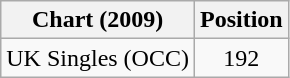<table class="wikitable">
<tr>
<th>Chart (2009)</th>
<th>Position</th>
</tr>
<tr>
<td>UK Singles (OCC)</td>
<td style="text-align:center;">192</td>
</tr>
</table>
